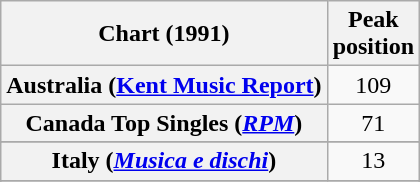<table class="wikitable sortable plainrowheaders" style="text-align:center">
<tr>
<th scope="col">Chart (1991)</th>
<th scope="col">Peak<br>position</th>
</tr>
<tr>
<th scope="row">Australia (<a href='#'>Kent Music Report</a>)</th>
<td>109</td>
</tr>
<tr>
<th scope="row">Canada Top Singles (<em><a href='#'>RPM</a></em>)</th>
<td align="center">71</td>
</tr>
<tr>
</tr>
<tr>
<th scope="row">Italy (<em><a href='#'>Musica e dischi</a></em>)</th>
<td align="center">13</td>
</tr>
<tr>
</tr>
<tr>
</tr>
</table>
